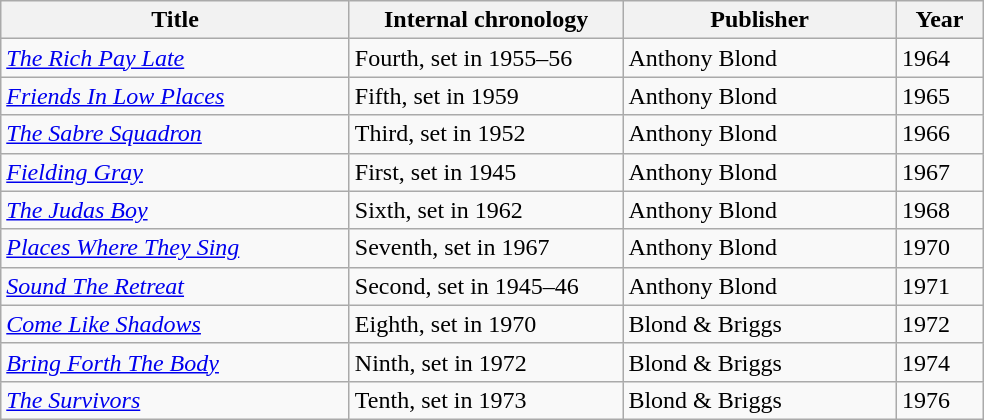<table class="wikitable">
<tr>
<th width="225">Title</th>
<th width="175">Internal chronology</th>
<th width="175">Publisher</th>
<th width="50">Year</th>
</tr>
<tr>
<td><em><a href='#'>The Rich Pay Late</a></em></td>
<td>Fourth, set in 1955–56</td>
<td>Anthony Blond</td>
<td>1964</td>
</tr>
<tr>
<td><em><a href='#'>Friends In Low Places</a></em></td>
<td>Fifth, set in 1959</td>
<td>Anthony Blond</td>
<td>1965</td>
</tr>
<tr>
<td><em><a href='#'>The Sabre Squadron</a></em></td>
<td>Third, set in 1952</td>
<td>Anthony Blond</td>
<td>1966</td>
</tr>
<tr>
<td><em><a href='#'>Fielding Gray</a></em></td>
<td>First, set in 1945</td>
<td>Anthony Blond</td>
<td>1967</td>
</tr>
<tr>
<td><em><a href='#'>The Judas Boy</a></em></td>
<td>Sixth, set in 1962</td>
<td>Anthony Blond</td>
<td>1968</td>
</tr>
<tr>
<td><em><a href='#'>Places Where They Sing</a></em></td>
<td>Seventh, set in 1967</td>
<td>Anthony Blond</td>
<td>1970</td>
</tr>
<tr>
<td><em><a href='#'>Sound The Retreat</a></em></td>
<td>Second, set in 1945–46</td>
<td>Anthony Blond</td>
<td>1971</td>
</tr>
<tr>
<td><em><a href='#'>Come Like Shadows</a></em></td>
<td>Eighth, set in 1970</td>
<td>Blond & Briggs</td>
<td>1972</td>
</tr>
<tr>
<td><em><a href='#'>Bring Forth The Body</a></em></td>
<td>Ninth, set in 1972</td>
<td>Blond & Briggs</td>
<td>1974</td>
</tr>
<tr>
<td><em><a href='#'>The Survivors</a></em></td>
<td>Tenth, set in 1973</td>
<td>Blond & Briggs</td>
<td>1976</td>
</tr>
</table>
